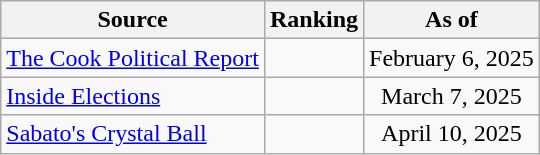<table class="wikitable" style="text-align:center">
<tr>
<th>Source</th>
<th>Ranking</th>
<th>As of</th>
</tr>
<tr>
<td align=left><a href='#'>The Cook Political Report</a></td>
<td></td>
<td>February 6, 2025</td>
</tr>
<tr>
<td align=left><a href='#'>Inside Elections</a></td>
<td></td>
<td>March 7, 2025</td>
</tr>
<tr>
<td align=left><a href='#'>Sabato's Crystal Ball</a></td>
<td></td>
<td>April 10, 2025</td>
</tr>
</table>
